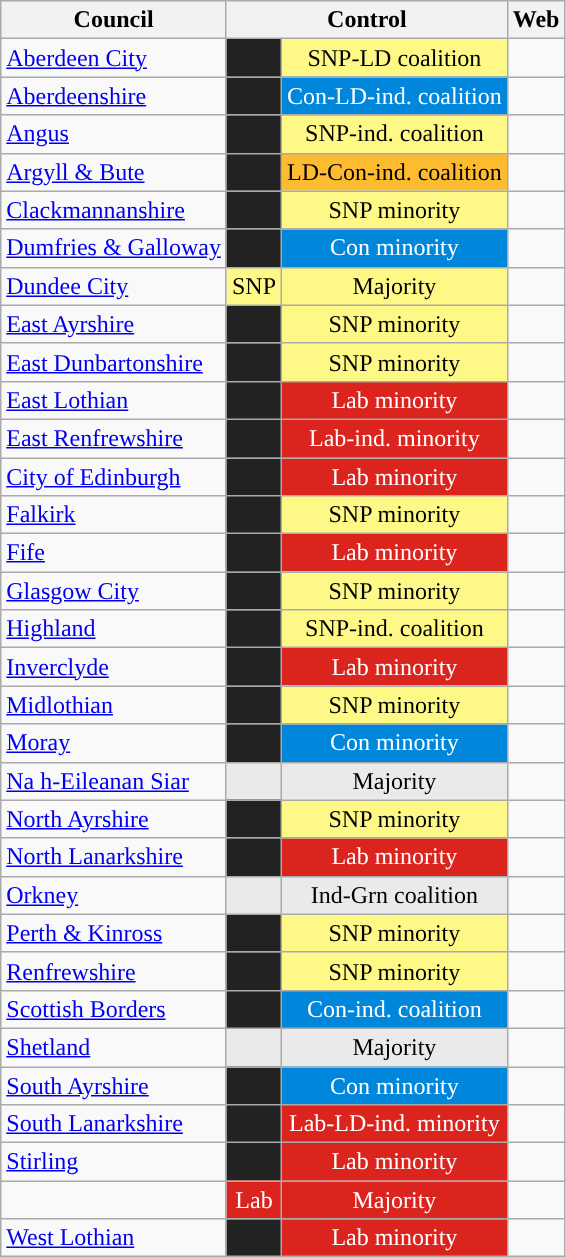<table class="wikitable sortable" style="text-align:center; ">
<tr>
<th>Council</th>
<th colspan="2">Control</th>
<th class=unsortable>Web</th>
</tr>
<tr>
<td style="background:default; text-align:left"><a href='#'>Aberdeen City</a></td>
<td style="color:white; background:#222222;"></td>
<td style="background:#FEF987">SNP-LD coalition</td>
<td></td>
</tr>
<tr>
<td style="background:default; text-align:left"><a href='#'>Aberdeenshire</a></td>
<td style="color:white; background:#222222;"></td>
<td style="background:#0087DC; color:white">Con-LD-ind. coalition</td>
<td></td>
</tr>
<tr>
<td style="background:default; text-align:left"><a href='#'>Angus</a></td>
<td style="color:white; background:#222222;"></td>
<td style="background:#FEF987">SNP-ind. coalition</td>
<td></td>
</tr>
<tr>
<td style="background:default; text-align:left"><a href='#'>Argyll & Bute</a></td>
<td style="color:white; background:#222222;"></td>
<td style="background:#FDBB30">LD-Con-ind. coalition</td>
<td></td>
</tr>
<tr>
<td style="background:default; text-align:left"><a href='#'>Clackmannanshire</a></td>
<td style="color:white; background:#222222;"></td>
<td style="background:#FEF987">SNP minority</td>
<td></td>
</tr>
<tr>
<td style="background:default; text-align:left"><a href='#'>Dumfries & Galloway</a></td>
<td style="color:white; background:#222222;"></td>
<td style="background:#0087DC; color:white">Con minority</td>
<td></td>
</tr>
<tr>
<td style="background:default; text-align:left"><a href='#'>Dundee City</a></td>
<td style="background:#FEF987">SNP</td>
<td style="background:#FEF987">Majority</td>
<td></td>
</tr>
<tr>
<td style="background:default; text-align:left"><a href='#'>East Ayrshire</a></td>
<td style="color:white; background:#222222;"></td>
<td style="background:#FEF987">SNP minority</td>
<td></td>
</tr>
<tr>
<td style="background:default; text-align:left"><a href='#'>East Dunbartonshire</a></td>
<td style="color:white; background:#222222;"></td>
<td style="background:#FEF987">SNP minority</td>
<td></td>
</tr>
<tr>
<td style="background:default; text-align:left"><a href='#'>East Lothian</a></td>
<td style="color:white; background:#222222;"></td>
<td style="Color:white; background:#DC241F;">Lab minority</td>
<td></td>
</tr>
<tr>
<td style="background:default; text-align:left"><a href='#'>East Renfrewshire</a></td>
<td style="color:white; background:#222222;"></td>
<td style="Color:white; background:#DC241F;">Lab-ind. minority</td>
<td></td>
</tr>
<tr>
<td style="background:default; text-align:left"><a href='#'>City of Edinburgh</a></td>
<td style="color:white; background:#222222;"></td>
<td style="Color:white; background:#DC241F;”">Lab minority</td>
<td></td>
</tr>
<tr>
<td style="background:default; text-align:left"><a href='#'>Falkirk</a></td>
<td style="color:white; background:#222222;"></td>
<td style="background:#FEF987">SNP minority</td>
<td></td>
</tr>
<tr>
<td style="background:default; text-align:left"><a href='#'>Fife</a></td>
<td style="color:white; background:#222222;"></td>
<td style="Color:white; background:#DC241F;">Lab minority</td>
<td></td>
</tr>
<tr>
<td style="background:default; text-align:left"><a href='#'>Glasgow City</a></td>
<td style="color:white; background:#222222;"></td>
<td style="background:#FEF987">SNP minority</td>
<td></td>
</tr>
<tr>
<td style="background:default; text-align:left"><a href='#'>Highland</a></td>
<td style="color:white; background:#222222;"></td>
<td style="background:#FEF987">SNP-ind. coalition</td>
<td></td>
</tr>
<tr>
<td style="background:default; text-align:left"><a href='#'>Inverclyde</a></td>
<td style="color:white; background:#222222;"></td>
<td style="Color:white; background:#DC241F;">Lab minority</td>
<td></td>
</tr>
<tr>
<td style="background:default; text-align:left"><a href='#'>Midlothian</a></td>
<td style="color:white; background:#222222;"></td>
<td style="background:#FEF987">SNP minority</td>
<td></td>
</tr>
<tr>
<td style="background:default; text-align:left"><a href='#'>Moray</a></td>
<td style="color:white; background:#222222;"></td>
<td style="background:#0087DC; color:white">Con minority</td>
<td></td>
</tr>
<tr>
<td style="background:default; text-align:left"><a href='#'>Na h-Eileanan Siar</a></td>
<td style="background:#eaeaea;"></td>
<td style="background:#eaeaea;">Majority</td>
<td></td>
</tr>
<tr>
<td style="background:default; text-align:left"><a href='#'>North Ayrshire</a></td>
<td style="color:white; background:#222222;"></td>
<td style="background:#FEF987">SNP minority</td>
<td></td>
</tr>
<tr>
<td style="background:default; text-align:left"><a href='#'>North Lanarkshire</a></td>
<td style="color:white; background:#222222;"></td>
<td style="Color:white; background:#DC241F;">Lab minority</td>
<td></td>
</tr>
<tr>
<td style="background:default; text-align:left"><a href='#'>Orkney</a></td>
<td style="background:#eaeaea;"></td>
<td style="background:#eaeaea;">Ind-Grn coalition</td>
<td></td>
</tr>
<tr>
<td style="background:default; text-align:left"><a href='#'>Perth & Kinross</a></td>
<td style="color:white; background:#222222;"></td>
<td style="background:#FEF987">SNP minority</td>
<td></td>
</tr>
<tr>
<td style="background:default; text-align:left"><a href='#'>Renfrewshire</a></td>
<td style="color:white; background:#222222;"></td>
<td style="background:#FEF987">SNP minority</td>
<td></td>
</tr>
<tr>
<td style="background:default; text-align:left"><a href='#'>Scottish Borders</a></td>
<td style="color:white; background:#222222;"></td>
<td style="background:#0087DC; color:white">Con-ind. coalition</td>
<td></td>
</tr>
<tr>
<td style="background:default; text-align:left"><a href='#'>Shetland</a></td>
<td style="background:#eaeaea;"></td>
<td style="background:#eaeaea;">Majority</td>
<td></td>
</tr>
<tr>
<td style="background:default; text-align:left"><a href='#'>South Ayrshire</a></td>
<td style="color:white; background:#222222;"></td>
<td style="background:#0087DC; color:white">Con minority</td>
<td></td>
</tr>
<tr>
<td style="background:default; text-align:left"><a href='#'>South Lanarkshire</a></td>
<td style="color:white; background:#222222;"></td>
<td style="Color:white; background:#DC241F;">Lab-LD-ind. minority</td>
<td></td>
</tr>
<tr>
<td style="background:default; text-align:left"><a href='#'>Stirling</a></td>
<td style="color:white; background:#222222;"></td>
<td style="Color:white; background:#DC241F;">Lab minority</td>
<td></td>
</tr>
<tr>
<td style="background:default; text-align:left"></td>
<td style="color:white; background:#DC241F;">Lab</td>
<td style="Color:white; background:#DC241F;">Majority</td>
<td></td>
</tr>
<tr>
<td style="background:default; text-align:left"><a href='#'>West Lothian</a></td>
<td style="color:white; background:#222222;"></td>
<td style="Color:white; background:#DC241F;">Lab minority</td>
<td></td>
</tr>
</table>
